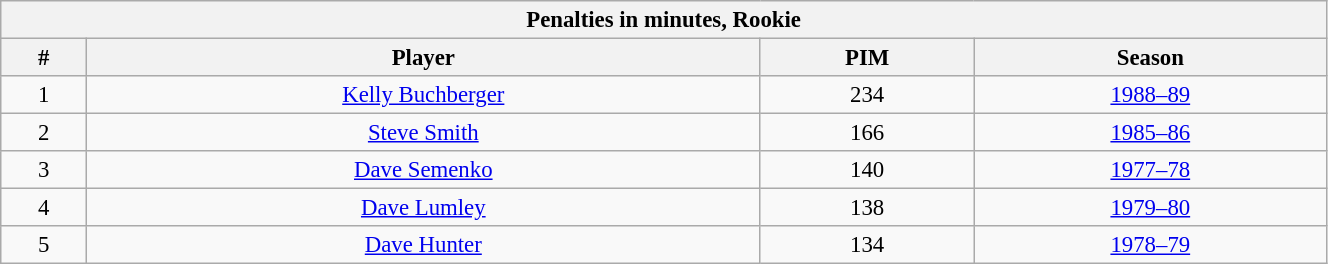<table class="wikitable" style="text-align: center; font-size: 95%" width="70%">
<tr>
<th colspan="4">Penalties in minutes, Rookie</th>
</tr>
<tr>
<th>#</th>
<th>Player</th>
<th>PIM</th>
<th>Season</th>
</tr>
<tr>
<td>1</td>
<td><a href='#'>Kelly Buchberger</a></td>
<td>234</td>
<td><a href='#'>1988–89</a></td>
</tr>
<tr>
<td>2</td>
<td><a href='#'>Steve Smith</a></td>
<td>166</td>
<td><a href='#'>1985–86</a></td>
</tr>
<tr>
<td>3</td>
<td><a href='#'>Dave Semenko</a></td>
<td>140</td>
<td><a href='#'>1977–78</a></td>
</tr>
<tr>
<td>4</td>
<td><a href='#'>Dave Lumley</a></td>
<td>138</td>
<td><a href='#'>1979–80</a></td>
</tr>
<tr>
<td>5</td>
<td><a href='#'>Dave Hunter</a></td>
<td>134</td>
<td><a href='#'>1978–79</a></td>
</tr>
</table>
